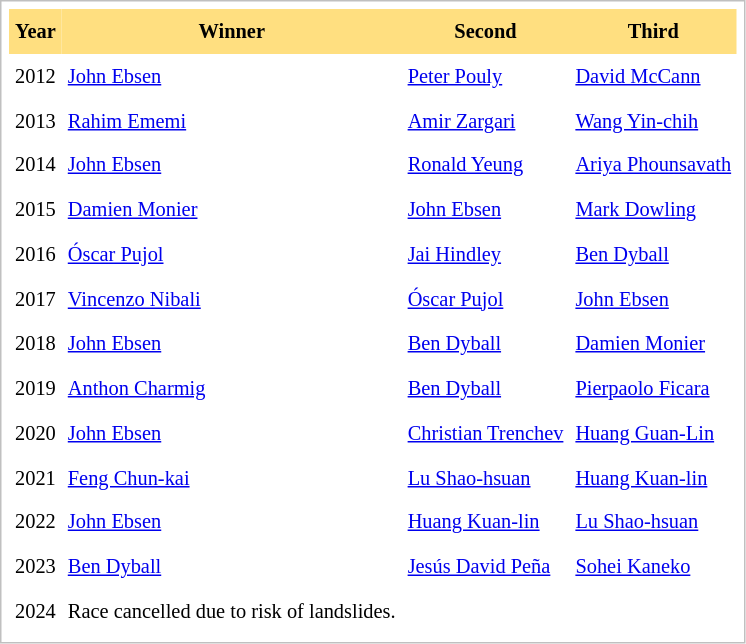<table cellpadding="4" cellspacing="0"  style="border: 1px solid silver; color: black; margin: 0 0 0.5em 0; background-color: white; padding: 5px; text-align: left; font-size:85%; vertical-align: top; line-height:1.6em;">
<tr>
<th scope=col; align="center" bgcolor="FFDF80">Year</th>
<th scope=col; align="center" bgcolor="FFDF80">Winner</th>
<th scope=col; align="center" bgcolor="FFDF80">Second</th>
<th scope=col; align="center" bgcolor="FFDF80">Third</th>
</tr>
<tr>
<td>2012</td>
<td> <a href='#'>John Ebsen</a></td>
<td> <a href='#'>Peter Pouly</a></td>
<td> <a href='#'>David McCann</a></td>
</tr>
<tr>
<td>2013</td>
<td> <a href='#'>Rahim Ememi</a></td>
<td> <a href='#'>Amir Zargari</a></td>
<td> <a href='#'>Wang Yin-chih</a></td>
</tr>
<tr>
<td>2014</td>
<td> <a href='#'>John Ebsen</a></td>
<td> <a href='#'>Ronald Yeung</a></td>
<td> <a href='#'>Ariya Phounsavath</a></td>
</tr>
<tr>
<td>2015</td>
<td> <a href='#'>Damien Monier</a></td>
<td> <a href='#'>John Ebsen</a></td>
<td> <a href='#'>Mark Dowling</a></td>
</tr>
<tr>
<td>2016</td>
<td> <a href='#'>Óscar Pujol</a></td>
<td> <a href='#'>Jai Hindley</a></td>
<td> <a href='#'>Ben Dyball</a></td>
</tr>
<tr>
<td>2017</td>
<td> <a href='#'>Vincenzo Nibali</a></td>
<td> <a href='#'>Óscar Pujol</a></td>
<td> <a href='#'>John Ebsen</a></td>
</tr>
<tr>
<td>2018</td>
<td> <a href='#'>John Ebsen</a></td>
<td> <a href='#'>Ben Dyball</a></td>
<td> <a href='#'>Damien Monier</a></td>
</tr>
<tr>
<td>2019</td>
<td> <a href='#'>Anthon Charmig</a></td>
<td> <a href='#'>Ben Dyball</a></td>
<td> <a href='#'>Pierpaolo Ficara</a></td>
</tr>
<tr>
<td>2020</td>
<td> <a href='#'>John Ebsen</a></td>
<td> <a href='#'>Christian Trenchev</a></td>
<td> <a href='#'>Huang Guan-Lin</a></td>
</tr>
<tr>
<td>2021</td>
<td> <a href='#'>Feng Chun-kai</a></td>
<td> <a href='#'>Lu Shao-hsuan</a></td>
<td> <a href='#'>Huang Kuan-lin</a></td>
</tr>
<tr>
<td>2022</td>
<td> <a href='#'>John Ebsen</a></td>
<td> <a href='#'>Huang Kuan-lin</a></td>
<td> <a href='#'>Lu Shao-hsuan</a></td>
</tr>
<tr>
<td>2023</td>
<td> <a href='#'>Ben Dyball</a></td>
<td> <a href='#'>Jesús David Peña</a></td>
<td> <a href='#'>Sohei Kaneko</a></td>
</tr>
<tr>
<td>2024</td>
<td>Race cancelled due to risk of landslides.</td>
<td></td>
<td></td>
</tr>
</table>
